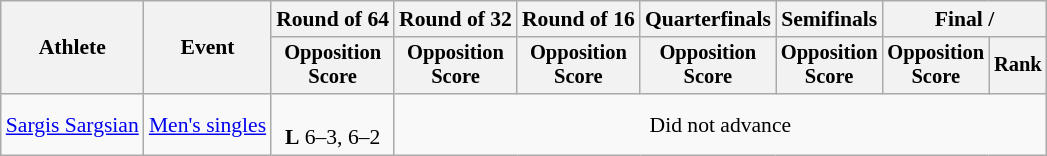<table class=wikitable style="font-size:90%">
<tr>
<th rowspan="2">Athlete</th>
<th rowspan="2">Event</th>
<th>Round of 64</th>
<th>Round of 32</th>
<th>Round of 16</th>
<th>Quarterfinals</th>
<th>Semifinals</th>
<th colspan=2>Final / </th>
</tr>
<tr style="font-size:95%">
<th>Opposition<br>Score</th>
<th>Opposition<br>Score</th>
<th>Opposition<br>Score</th>
<th>Opposition<br>Score</th>
<th>Opposition<br>Score</th>
<th>Opposition<br>Score</th>
<th>Rank</th>
</tr>
<tr align=center>
<td align=left><a href='#'>Sargis Sargsian</a></td>
<td align=left><a href='#'>Men's singles</a></td>
<td><br><strong>L</strong> 6–3, 6–2</td>
<td colspan=6>Did not advance</td>
</tr>
</table>
